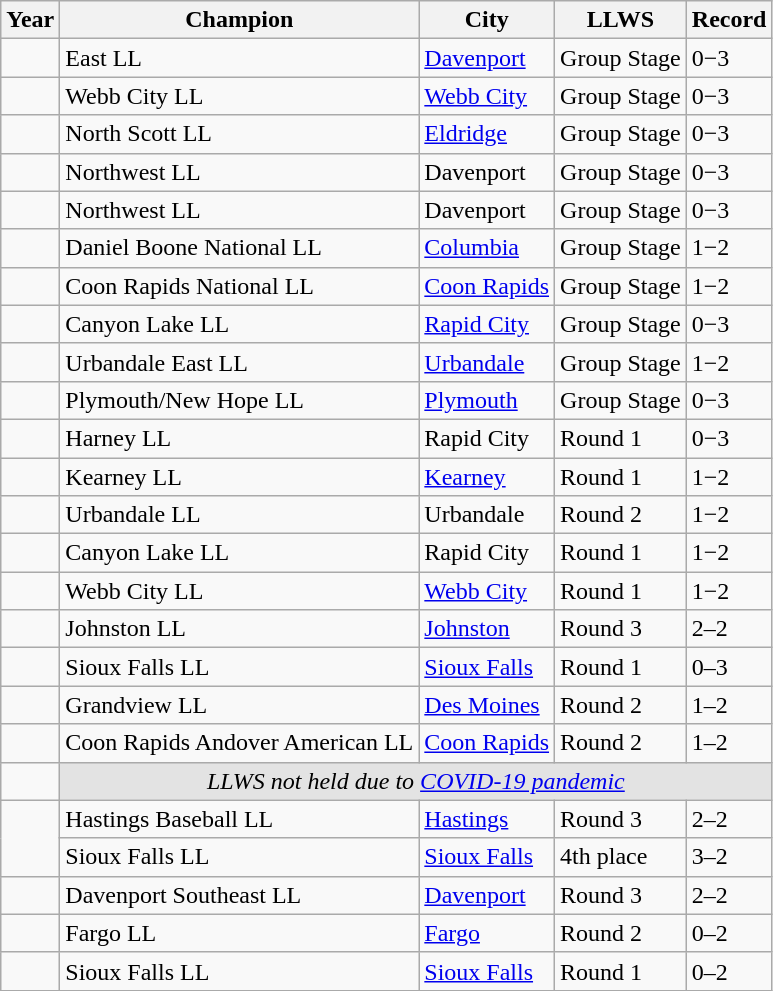<table class="wikitable">
<tr>
<th>Year</th>
<th>Champion</th>
<th>City</th>
<th>LLWS</th>
<th>Record</th>
</tr>
<tr>
<td></td>
<td>East LL</td>
<td> <a href='#'>Davenport</a></td>
<td>Group Stage</td>
<td>0−3</td>
</tr>
<tr>
<td></td>
<td>Webb City LL</td>
<td> <a href='#'>Webb City</a></td>
<td>Group Stage</td>
<td>0−3</td>
</tr>
<tr>
<td></td>
<td>North Scott LL</td>
<td> <a href='#'>Eldridge</a></td>
<td>Group Stage</td>
<td>0−3</td>
</tr>
<tr>
<td></td>
<td>Northwest LL</td>
<td> Davenport</td>
<td>Group Stage</td>
<td>0−3</td>
</tr>
<tr>
<td></td>
<td>Northwest LL</td>
<td> Davenport</td>
<td>Group Stage</td>
<td>0−3</td>
</tr>
<tr>
<td></td>
<td>Daniel Boone National LL</td>
<td> <a href='#'>Columbia</a></td>
<td>Group Stage</td>
<td>1−2</td>
</tr>
<tr>
<td></td>
<td>Coon Rapids National LL</td>
<td> <a href='#'>Coon Rapids</a></td>
<td>Group Stage</td>
<td>1−2</td>
</tr>
<tr>
<td></td>
<td>Canyon Lake LL</td>
<td> <a href='#'>Rapid City</a></td>
<td>Group Stage</td>
<td>0−3</td>
</tr>
<tr>
<td></td>
<td>Urbandale East LL</td>
<td> <a href='#'>Urbandale</a></td>
<td>Group Stage</td>
<td>1−2</td>
</tr>
<tr>
<td></td>
<td>Plymouth/New Hope LL</td>
<td> <a href='#'>Plymouth</a></td>
<td>Group Stage</td>
<td>0−3</td>
</tr>
<tr>
<td></td>
<td>Harney LL</td>
<td> Rapid City</td>
<td>Round 1</td>
<td>0−3</td>
</tr>
<tr>
<td></td>
<td>Kearney LL</td>
<td> <a href='#'>Kearney</a></td>
<td>Round 1</td>
<td>1−2</td>
</tr>
<tr>
<td></td>
<td>Urbandale LL</td>
<td> Urbandale</td>
<td>Round 2</td>
<td>1−2</td>
</tr>
<tr>
<td></td>
<td>Canyon Lake LL</td>
<td> Rapid City</td>
<td>Round 1</td>
<td>1−2</td>
</tr>
<tr>
<td></td>
<td>Webb City LL</td>
<td> <a href='#'>Webb City</a></td>
<td>Round 1</td>
<td>1−2</td>
</tr>
<tr>
<td></td>
<td>Johnston LL</td>
<td> <a href='#'>Johnston</a></td>
<td>Round 3</td>
<td>2–2</td>
</tr>
<tr>
<td></td>
<td>Sioux Falls LL</td>
<td> <a href='#'>Sioux Falls</a></td>
<td>Round 1</td>
<td>0–3</td>
</tr>
<tr>
<td></td>
<td>Grandview LL</td>
<td> <a href='#'>Des Moines</a></td>
<td>Round 2</td>
<td>1–2</td>
</tr>
<tr>
<td></td>
<td>Coon Rapids Andover American LL</td>
<td> <a href='#'>Coon Rapids</a></td>
<td>Round 2</td>
<td>1–2</td>
</tr>
<tr>
<td></td>
<td colspan=4 style="background:#e3e3e3;" align=center><em>LLWS not held due to <a href='#'>COVID-19 pandemic</a></em></td>
</tr>
<tr>
<td rowspan="2"></td>
<td>Hastings Baseball LL</td>
<td> <a href='#'>Hastings</a></td>
<td>Round 3</td>
<td>2–2</td>
</tr>
<tr>
<td>Sioux Falls LL</td>
<td> <a href='#'>Sioux Falls</a></td>
<td>4th place</td>
<td>3–2</td>
</tr>
<tr>
<td></td>
<td>Davenport Southeast LL</td>
<td> <a href='#'>Davenport</a></td>
<td>Round 3</td>
<td>2–2</td>
</tr>
<tr>
<td></td>
<td>Fargo LL</td>
<td> <a href='#'>Fargo</a></td>
<td>Round 2</td>
<td>0–2</td>
</tr>
<tr>
<td></td>
<td>Sioux Falls LL</td>
<td> <a href='#'>Sioux Falls</a></td>
<td>Round 1</td>
<td>0–2</td>
</tr>
</table>
